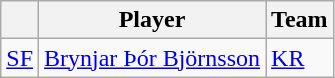<table class="wikitable">
<tr>
<th align="center"></th>
<th align="center">Player</th>
<th align="center">Team</th>
</tr>
<tr>
<td align=center><a href='#'>SF</a></td>
<td> <a href='#'>Brynjar Þór Björnsson</a></td>
<td><a href='#'>KR</a></td>
</tr>
</table>
